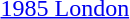<table>
<tr>
<td><a href='#'>1985 London</a></td>
<td></td>
<td></td>
<td></td>
</tr>
</table>
